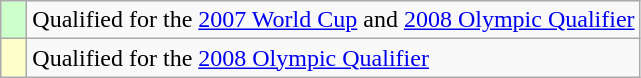<table class="wikitable" style="text-align: left;">
<tr>
<td width=10px center bgcolor=#ccffcc></td>
<td>Qualified for the <a href='#'>2007 World Cup</a> and <a href='#'>2008 Olympic Qualifier</a></td>
</tr>
<tr>
<td width=10px bgcolor=#ffffcc></td>
<td>Qualified for the <a href='#'>2008 Olympic Qualifier</a></td>
</tr>
</table>
